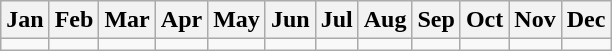<table class="wikitable">
<tr>
<th>Jan</th>
<th>Feb</th>
<th>Mar</th>
<th>Apr</th>
<th>May</th>
<th>Jun</th>
<th>Jul</th>
<th>Aug</th>
<th>Sep</th>
<th>Oct</th>
<th>Nov</th>
<th>Dec</th>
</tr>
<tr>
<td></td>
<td></td>
<td></td>
<td></td>
<td></td>
<td></td>
<td></td>
<td></td>
<td></td>
<td></td>
<td></td>
<td></td>
</tr>
</table>
